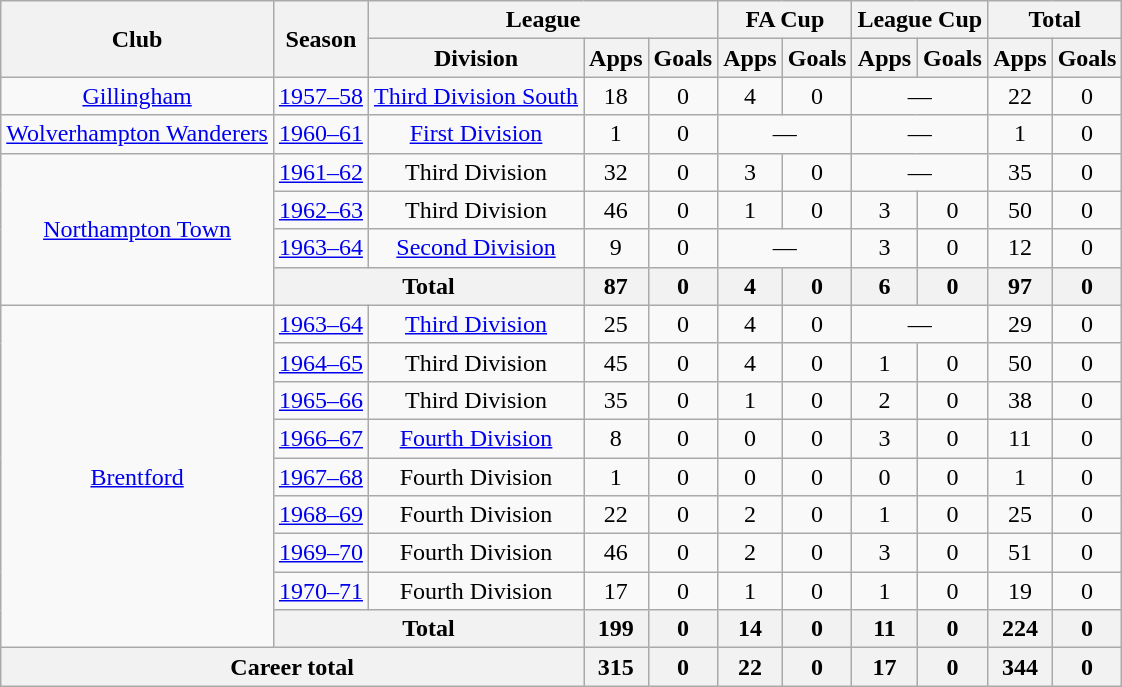<table class="wikitable" style="text-align: center;">
<tr>
<th rowspan="2">Club</th>
<th rowspan="2">Season</th>
<th colspan="3">League</th>
<th colspan="2">FA Cup</th>
<th colspan="2">League Cup</th>
<th colspan="2">Total</th>
</tr>
<tr>
<th>Division</th>
<th>Apps</th>
<th>Goals</th>
<th>Apps</th>
<th>Goals</th>
<th>Apps</th>
<th>Goals</th>
<th>Apps</th>
<th>Goals</th>
</tr>
<tr>
<td><a href='#'>Gillingham</a></td>
<td><a href='#'>1957–58</a></td>
<td><a href='#'>Third Division South</a></td>
<td>18</td>
<td>0</td>
<td>4</td>
<td>0</td>
<td colspan="2">—</td>
<td>22</td>
<td>0</td>
</tr>
<tr>
<td><a href='#'>Wolverhampton Wanderers</a></td>
<td><a href='#'>1960–61</a></td>
<td><a href='#'>First Division</a></td>
<td>1</td>
<td>0</td>
<td colspan="2">—</td>
<td colspan="2">—</td>
<td>1</td>
<td>0</td>
</tr>
<tr>
<td rowspan="4"><a href='#'>Northampton Town</a></td>
<td><a href='#'>1961–62</a></td>
<td>Third Division</td>
<td>32</td>
<td>0</td>
<td>3</td>
<td>0</td>
<td colspan="2">—</td>
<td>35</td>
<td>0</td>
</tr>
<tr>
<td><a href='#'>1962–63</a></td>
<td>Third Division</td>
<td>46</td>
<td>0</td>
<td>1</td>
<td>0</td>
<td>3</td>
<td>0</td>
<td>50</td>
<td>0</td>
</tr>
<tr>
<td><a href='#'>1963–64</a></td>
<td><a href='#'>Second Division</a></td>
<td>9</td>
<td>0</td>
<td colspan="2">—</td>
<td>3</td>
<td>0</td>
<td>12</td>
<td>0</td>
</tr>
<tr>
<th colspan="2">Total</th>
<th>87</th>
<th>0</th>
<th>4</th>
<th>0</th>
<th>6</th>
<th>0</th>
<th>97</th>
<th>0</th>
</tr>
<tr>
<td rowspan="9"><a href='#'>Brentford</a></td>
<td><a href='#'>1963–64</a></td>
<td><a href='#'>Third Division</a></td>
<td>25</td>
<td>0</td>
<td>4</td>
<td>0</td>
<td colspan="2">—</td>
<td>29</td>
<td>0</td>
</tr>
<tr>
<td><a href='#'>1964–65</a></td>
<td>Third Division</td>
<td>45</td>
<td>0</td>
<td>4</td>
<td>0</td>
<td>1</td>
<td>0</td>
<td>50</td>
<td>0</td>
</tr>
<tr>
<td><a href='#'>1965–66</a></td>
<td>Third Division</td>
<td>35</td>
<td>0</td>
<td>1</td>
<td>0</td>
<td>2</td>
<td>0</td>
<td>38</td>
<td>0</td>
</tr>
<tr>
<td><a href='#'>1966–67</a></td>
<td><a href='#'>Fourth Division</a></td>
<td>8</td>
<td>0</td>
<td>0</td>
<td>0</td>
<td>3</td>
<td>0</td>
<td>11</td>
<td>0</td>
</tr>
<tr>
<td><a href='#'>1967–68</a></td>
<td>Fourth Division</td>
<td>1</td>
<td>0</td>
<td>0</td>
<td>0</td>
<td>0</td>
<td>0</td>
<td>1</td>
<td>0</td>
</tr>
<tr>
<td><a href='#'>1968–69</a></td>
<td>Fourth Division</td>
<td>22</td>
<td>0</td>
<td>2</td>
<td>0</td>
<td>1</td>
<td>0</td>
<td>25</td>
<td>0</td>
</tr>
<tr>
<td><a href='#'>1969–70</a></td>
<td>Fourth Division</td>
<td>46</td>
<td>0</td>
<td>2</td>
<td>0</td>
<td>3</td>
<td>0</td>
<td>51</td>
<td>0</td>
</tr>
<tr>
<td><a href='#'>1970–71</a></td>
<td>Fourth Division</td>
<td>17</td>
<td>0</td>
<td>1</td>
<td>0</td>
<td>1</td>
<td>0</td>
<td>19</td>
<td>0</td>
</tr>
<tr>
<th colspan="2">Total</th>
<th>199</th>
<th>0</th>
<th>14</th>
<th>0</th>
<th>11</th>
<th>0</th>
<th>224</th>
<th>0</th>
</tr>
<tr>
<th colspan="3">Career total</th>
<th>315</th>
<th>0</th>
<th>22</th>
<th>0</th>
<th>17</th>
<th>0</th>
<th>344</th>
<th>0</th>
</tr>
</table>
